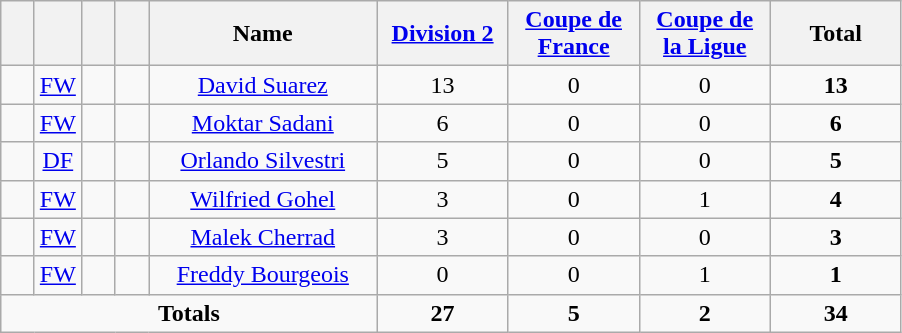<table class="wikitable" style="text-align:center">
<tr>
<th width=15></th>
<th width=15></th>
<th width=15></th>
<th width=15></th>
<th width=145>Name</th>
<th width=80><strong><a href='#'>Division 2</a></strong></th>
<th width=80><strong><a href='#'>Coupe de France</a></strong></th>
<th width=80><strong><a href='#'>Coupe de la Ligue</a></strong></th>
<th width=80>Total</th>
</tr>
<tr>
<td></td>
<td align=center><a href='#'>FW</a></td>
<td align=center></td>
<td></td>
<td><a href='#'>David Suarez</a></td>
<td>13</td>
<td>0</td>
<td>0</td>
<td><strong>13</strong></td>
</tr>
<tr>
<td></td>
<td align=center><a href='#'>FW</a></td>
<td align=center></td>
<td></td>
<td><a href='#'>Moktar Sadani</a></td>
<td>6</td>
<td>0</td>
<td>0</td>
<td><strong>6</strong></td>
</tr>
<tr>
<td></td>
<td align=center><a href='#'>DF</a></td>
<td align=center></td>
<td></td>
<td><a href='#'>Orlando Silvestri</a></td>
<td>5</td>
<td>0</td>
<td>0</td>
<td><strong>5</strong></td>
</tr>
<tr>
<td></td>
<td align=center><a href='#'>FW</a></td>
<td align=center></td>
<td></td>
<td><a href='#'>Wilfried Gohel</a></td>
<td>3</td>
<td>0</td>
<td>1</td>
<td><strong>4</strong></td>
</tr>
<tr>
<td></td>
<td align=center><a href='#'>FW</a></td>
<td align=center></td>
<td></td>
<td><a href='#'>Malek Cherrad</a></td>
<td>3</td>
<td>0</td>
<td>0</td>
<td><strong>3</strong></td>
</tr>
<tr>
<td></td>
<td align=center><a href='#'>FW</a></td>
<td align=center></td>
<td></td>
<td><a href='#'>Freddy Bourgeois</a></td>
<td>0</td>
<td>0</td>
<td>1</td>
<td><strong>1</strong></td>
</tr>
<tr>
<td colspan=5><strong>Totals</strong></td>
<td><strong>27</strong></td>
<td><strong>5</strong></td>
<td><strong>2</strong></td>
<td><strong>34</strong></td>
</tr>
</table>
